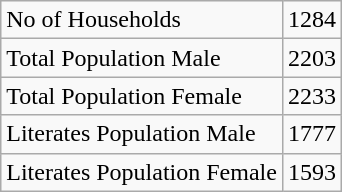<table class="wikitable">
<tr>
<td>No of Households</td>
<td>1284</td>
</tr>
<tr>
<td>Total Population Male</td>
<td>2203</td>
</tr>
<tr>
<td>Total Population Female</td>
<td>2233</td>
</tr>
<tr>
<td>Literates Population Male</td>
<td>1777</td>
</tr>
<tr>
<td>Literates Population Female</td>
<td>1593</td>
</tr>
</table>
